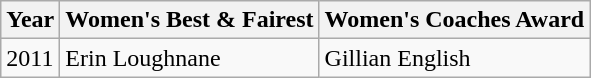<table class="wikitable">
<tr>
<th>Year</th>
<th>Women's Best & Fairest</th>
<th>Women's Coaches Award</th>
</tr>
<tr>
<td>2011</td>
<td>Erin Loughnane</td>
<td>Gillian English</td>
</tr>
</table>
